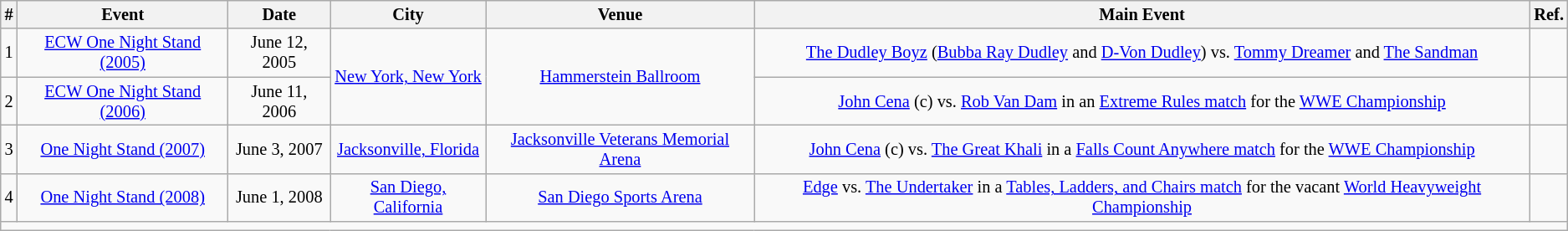<table class="sortable wikitable succession-box" style="font-size:85%; text-align:center;">
<tr>
<th>#</th>
<th>Event</th>
<th>Date</th>
<th>City</th>
<th>Venue</th>
<th>Main Event</th>
<th>Ref.</th>
</tr>
<tr>
<td>1</td>
<td><a href='#'>ECW One Night Stand (2005)</a></td>
<td>June 12, 2005</td>
<td rowspan="2"><a href='#'>New York, New York</a></td>
<td rowspan="2"><a href='#'>Hammerstein Ballroom</a></td>
<td><a href='#'>The Dudley Boyz</a> (<a href='#'>Bubba Ray Dudley</a> and <a href='#'>D-Von Dudley</a>) vs. <a href='#'>Tommy Dreamer</a> and <a href='#'>The Sandman</a></td>
<td></td>
</tr>
<tr>
<td>2</td>
<td><a href='#'>ECW One Night Stand (2006)</a></td>
<td>June 11, 2006</td>
<td><a href='#'>John Cena</a> (c) vs. <a href='#'>Rob Van Dam</a> in an <a href='#'>Extreme Rules match</a> for the <a href='#'>WWE Championship</a><br></td>
<td></td>
</tr>
<tr>
<td>3</td>
<td><a href='#'>One Night Stand (2007)</a></td>
<td>June 3, 2007</td>
<td><a href='#'>Jacksonville, Florida</a></td>
<td><a href='#'>Jacksonville Veterans Memorial Arena</a></td>
<td><a href='#'>John Cena</a> (c) vs. <a href='#'>The Great Khali</a> in a <a href='#'>Falls Count Anywhere match</a> for the <a href='#'>WWE Championship</a></td>
<td></td>
</tr>
<tr>
<td>4</td>
<td><a href='#'>One Night Stand (2008)</a></td>
<td>June 1, 2008</td>
<td><a href='#'>San Diego, California</a></td>
<td><a href='#'>San Diego Sports Arena</a></td>
<td><a href='#'>Edge</a> vs. <a href='#'>The Undertaker</a> in a <a href='#'>Tables, Ladders, and Chairs match</a> for the vacant <a href='#'>World Heavyweight Championship</a></td>
<td></td>
</tr>
<tr>
<td colspan="10"></td>
</tr>
</table>
